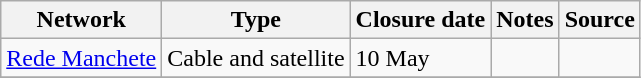<table class="wikitable sortable">
<tr>
<th>Network</th>
<th>Type</th>
<th>Closure date</th>
<th>Notes</th>
<th>Source</th>
</tr>
<tr>
<td><a href='#'>Rede Manchete</a></td>
<td>Cable and satellite</td>
<td>10 May</td>
<td></td>
<td></td>
</tr>
<tr>
</tr>
</table>
